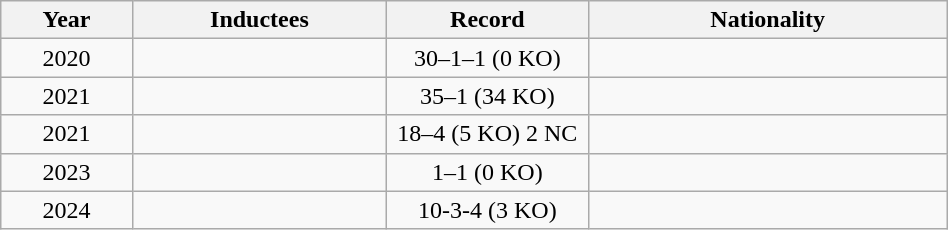<table class="wikitable sortable" style="text-align:center; width:50%">
<tr>
<th width=5%>Year</th>
<th width=10%>Inductees</th>
<th width=8%>Record</th>
<th width=15%>Nationality</th>
</tr>
<tr>
<td>2020</td>
<td></td>
<td>30–1–1 (0 KO)</td>
<td align=left></td>
</tr>
<tr>
<td>2021</td>
<td></td>
<td>35–1 (34 KO)</td>
<td align=left></td>
</tr>
<tr>
<td>2021</td>
<td></td>
<td>18–4 (5 KO) 2 NC</td>
<td align=left></td>
</tr>
<tr>
<td>2023</td>
<td></td>
<td>1–1 (0 KO)</td>
<td align=left></td>
</tr>
<tr>
<td>2024</td>
<td></td>
<td>10-3-4 (3 KO)</td>
<td align=left></td>
</tr>
</table>
